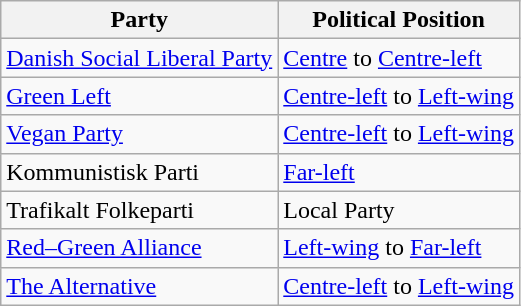<table class="wikitable mw-collapsible mw-collapsed">
<tr>
<th>Party</th>
<th>Political Position</th>
</tr>
<tr>
<td><a href='#'>Danish Social Liberal Party</a></td>
<td><a href='#'>Centre</a> to <a href='#'>Centre-left</a></td>
</tr>
<tr>
<td><a href='#'>Green Left</a></td>
<td><a href='#'>Centre-left</a> to <a href='#'>Left-wing</a></td>
</tr>
<tr>
<td><a href='#'>Vegan Party</a></td>
<td><a href='#'>Centre-left</a> to <a href='#'>Left-wing</a></td>
</tr>
<tr>
<td>Kommunistisk Parti</td>
<td><a href='#'>Far-left</a></td>
</tr>
<tr>
<td>Trafikalt Folkeparti</td>
<td>Local Party</td>
</tr>
<tr>
<td><a href='#'>Red–Green Alliance</a></td>
<td><a href='#'>Left-wing</a> to <a href='#'>Far-left</a></td>
</tr>
<tr>
<td><a href='#'>The Alternative</a></td>
<td><a href='#'>Centre-left</a> to <a href='#'>Left-wing</a></td>
</tr>
</table>
